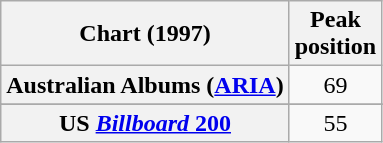<table class="wikitable sortable plainrowheaders" style="text-align:center">
<tr>
<th scope="col">Chart (1997)</th>
<th scope="col">Peak<br>position</th>
</tr>
<tr>
<th scope="row">Australian Albums (<a href='#'>ARIA</a>)</th>
<td>69</td>
</tr>
<tr>
</tr>
<tr>
</tr>
<tr>
</tr>
<tr>
<th scope="row">US <a href='#'><em>Billboard</em> 200</a></th>
<td>55</td>
</tr>
</table>
